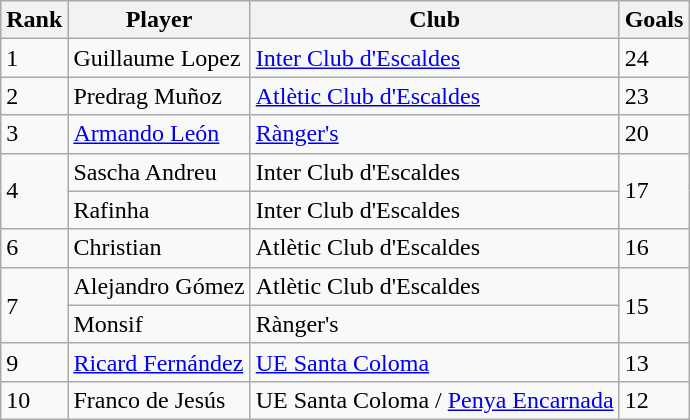<table class="wikitable">
<tr>
<th>Rank</th>
<th>Player</th>
<th>Club</th>
<th>Goals</th>
</tr>
<tr>
<td>1</td>
<td> Guillaume Lopez</td>
<td><a href='#'>Inter Club d'Escaldes</a></td>
<td>24</td>
</tr>
<tr>
<td>2</td>
<td> Predrag Muñoz</td>
<td><a href='#'>Atlètic Club d'Escaldes</a></td>
<td>23</td>
</tr>
<tr>
<td>3</td>
<td> <a href='#'>Armando León</a></td>
<td><a href='#'>Rànger's</a></td>
<td>20</td>
</tr>
<tr>
<td rowspan="2">4</td>
<td> Sascha Andreu</td>
<td>Inter Club d'Escaldes</td>
<td rowspan="2">17</td>
</tr>
<tr>
<td> Rafinha</td>
<td>Inter Club d'Escaldes</td>
</tr>
<tr>
<td>6</td>
<td> Christian</td>
<td>Atlètic Club d'Escaldes</td>
<td>16</td>
</tr>
<tr>
<td rowspan="2">7</td>
<td> Alejandro Gómez</td>
<td>Atlètic Club d'Escaldes</td>
<td rowspan="2">15</td>
</tr>
<tr>
<td> Monsif</td>
<td>Rànger's</td>
</tr>
<tr>
<td>9</td>
<td> <a href='#'>Ricard Fernández</a></td>
<td><a href='#'>UE Santa Coloma</a></td>
<td>13</td>
</tr>
<tr>
<td>10</td>
<td> Franco de Jesús</td>
<td>UE Santa Coloma / <a href='#'>Penya Encarnada</a></td>
<td>12</td>
</tr>
</table>
